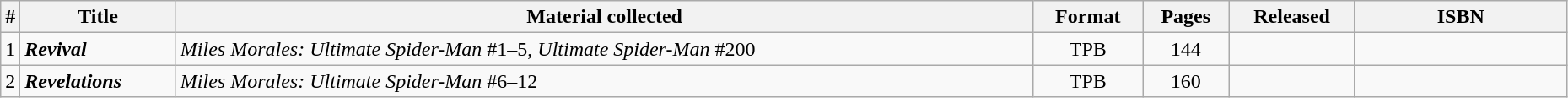<table class="wikitable sortable" width=98%>
<tr>
<th width=4px>#</th>
<th>Title</th>
<th>Material collected</th>
<th class="unsortable">Format</th>
<th>Pages</th>
<th>Released</th>
<th class="unsortable" style="width: 10em;">ISBN</th>
</tr>
<tr>
<td>1</td>
<td><strong><em>Revival</em></strong></td>
<td><em>Miles Morales: Ultimate Spider-Man</em> #1–5, <em>Ultimate Spider-Man</em> #200</td>
<td style="text-align: center;">TPB</td>
<td style="text-align: center;">144</td>
<td></td>
<td></td>
</tr>
<tr>
<td>2</td>
<td><strong><em>Revelations</em></strong></td>
<td><em>Miles Morales: Ultimate Spider-Man</em> #6–12</td>
<td style="text-align: center;">TPB</td>
<td style="text-align: center;">160</td>
<td></td>
<td></td>
</tr>
</table>
